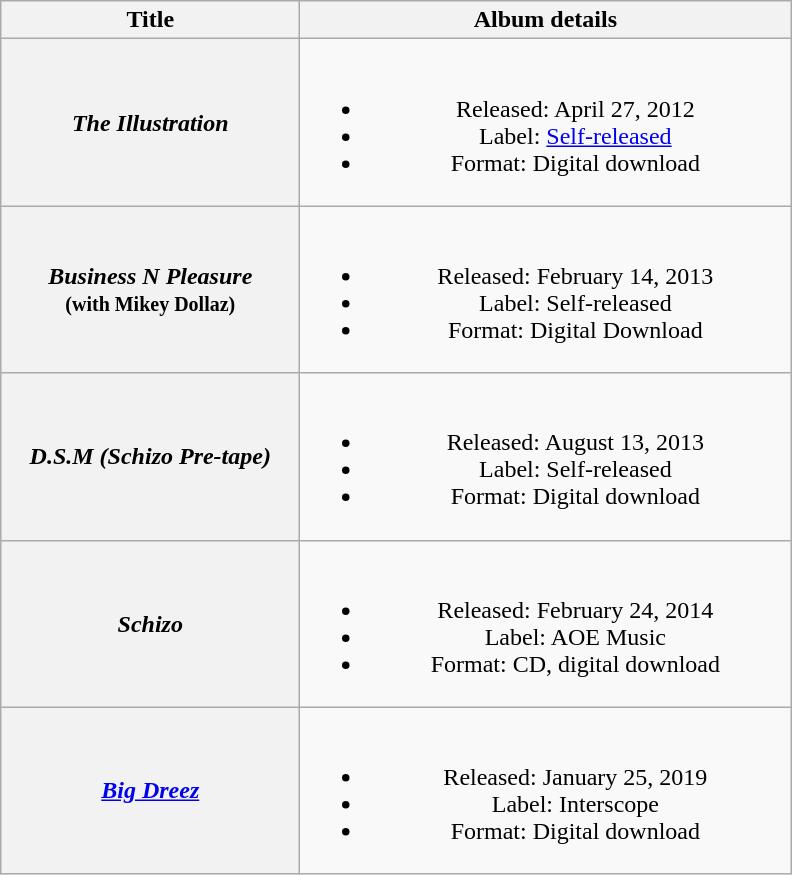<table class="wikitable plainrowheaders" style="text-align:center;">
<tr>
<th style="width:12em;">Title</th>
<th style="width:20em;">Album details</th>
</tr>
<tr>
<th scope="row"><em>The Illustration</em></th>
<td><br><ul><li>Released: April 27, 2012</li><li>Label: <a href='#'>Self-released</a></li><li>Format: Digital download</li></ul></td>
</tr>
<tr>
<th scope="row"><em>Business N Pleasure</em><br><small>(with Mikey Dollaz)</small></th>
<td><br><ul><li>Released: February 14, 2013</li><li>Label: Self-released</li><li>Format: Digital Download</li></ul></td>
</tr>
<tr>
<th scope="row"><em>D.S.M (Schizo Pre-tape)</em></th>
<td><br><ul><li>Released: August 13, 2013</li><li>Label: Self-released</li><li>Format: Digital download</li></ul></td>
</tr>
<tr>
<th scope="row"><em>Schizo</em></th>
<td><br><ul><li>Released: February 24, 2014</li><li>Label: AOE Music</li><li>Format: CD, digital download</li></ul></td>
</tr>
<tr>
<th scope="row"><em><a href='#'>Big Dreez</a></em></th>
<td><br><ul><li>Released: January 25, 2019</li><li>Label: Interscope</li><li>Format: Digital download</li></ul></td>
</tr>
</table>
